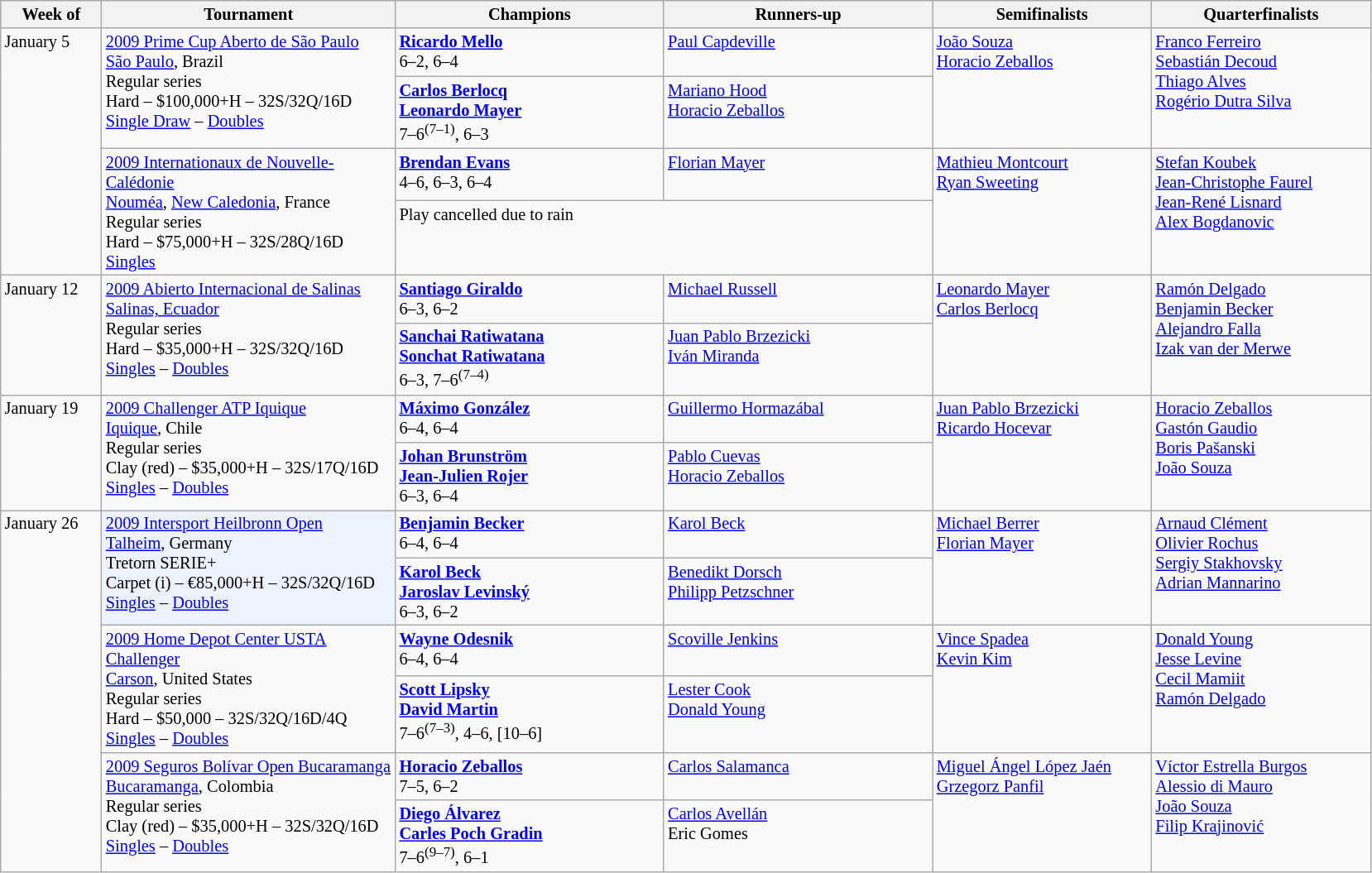<table class="wikitable" style="font-size:85%;">
<tr>
<th width="75">Week of</th>
<th width="230">Tournament</th>
<th width="210">Champions</th>
<th width="210">Runners-up</th>
<th width="170">Semifinalists</th>
<th width="170">Quarterfinalists</th>
</tr>
<tr valign=top>
<td rowspan=4>January 5</td>
<td rowspan=2><a href='#'>2009 Prime Cup Aberto de São Paulo</a><br> <a href='#'>São Paulo</a>, Brazil<br>Regular series<br>Hard – $100,000+H – 32S/32Q/16D<br><a href='#'>Single Draw</a> – <a href='#'>Doubles</a></td>
<td> <strong><a href='#'>Ricardo Mello</a></strong><br>6–2, 6–4</td>
<td> <a href='#'>Paul Capdeville</a></td>
<td rowspan=2> <a href='#'>João Souza</a> <br> <a href='#'>Horacio Zeballos</a></td>
<td rowspan=2> <a href='#'>Franco Ferreiro</a><br> <a href='#'>Sebastián Decoud</a><br> <a href='#'>Thiago Alves</a> <br>  <a href='#'>Rogério Dutra Silva</a></td>
</tr>
<tr valign=top>
<td> <strong><a href='#'>Carlos Berlocq</a></strong><br> <strong><a href='#'>Leonardo Mayer</a></strong> <br> 7–6<sup>(7–1)</sup>, 6–3</td>
<td> <a href='#'>Mariano Hood</a><br> <a href='#'>Horacio Zeballos</a></td>
</tr>
<tr valign=top>
<td rowspan=2><a href='#'>2009 Internationaux de Nouvelle-Calédonie</a><br> <a href='#'>Nouméa</a>, <a href='#'>New Caledonia</a>, France<br>Regular series<br>Hard – $75,000+H – 32S/28Q/16D<br><a href='#'>Singles</a></td>
<td> <strong><a href='#'>Brendan Evans</a></strong><br>4–6, 6–3, 6–4</td>
<td> <a href='#'>Florian Mayer</a></td>
<td rowspan=2> <a href='#'>Mathieu Montcourt</a><br> <a href='#'>Ryan Sweeting</a></td>
<td rowspan=2> <a href='#'>Stefan Koubek</a><br> <a href='#'>Jean-Christophe Faurel</a><br> <a href='#'>Jean-René Lisnard</a><br> <a href='#'>Alex Bogdanovic</a></td>
</tr>
<tr valign=top>
<td colspan=2>Play cancelled due to rain<br> <br> </td>
</tr>
<tr valign=top>
<td rowspan=2>January 12</td>
<td rowspan=2><a href='#'>2009 Abierto Internacional de Salinas</a><br> <a href='#'>Salinas, Ecuador</a><br>Regular series<br>Hard – $35,000+H – 32S/32Q/16D<br><a href='#'>Singles</a> – <a href='#'>Doubles</a></td>
<td> <strong><a href='#'>Santiago Giraldo</a></strong><br> 6–3, 6–2</td>
<td> <a href='#'>Michael Russell</a></td>
<td rowspan=2> <a href='#'>Leonardo Mayer</a><br> <a href='#'>Carlos Berlocq</a></td>
<td rowspan=2> <a href='#'>Ramón Delgado</a><br> <a href='#'>Benjamin Becker</a><br> <a href='#'>Alejandro Falla</a><br> <a href='#'>Izak van der Merwe</a></td>
</tr>
<tr valign=top>
<td> <strong><a href='#'>Sanchai Ratiwatana</a></strong><br> <strong><a href='#'>Sonchat Ratiwatana</a></strong><br>6–3, 7–6<sup>(7–4)</sup></td>
<td> <a href='#'>Juan Pablo Brzezicki</a><br> <a href='#'>Iván Miranda</a></td>
</tr>
<tr valign=top>
<td rowspan=2>January 19</td>
<td rowspan=2><a href='#'>2009 Challenger ATP Iquique</a><br> <a href='#'>Iquique</a>, Chile<br>Regular series<br>Clay (red) – $35,000+H – 32S/17Q/16D<br><a href='#'>Singles</a> – <a href='#'>Doubles</a></td>
<td> <strong><a href='#'>Máximo González</a></strong><br>6–4, 6–4</td>
<td> <a href='#'>Guillermo Hormazábal</a></td>
<td rowspan=2> <a href='#'>Juan Pablo Brzezicki</a><br> <a href='#'>Ricardo Hocevar</a></td>
<td rowspan=2> <a href='#'>Horacio Zeballos</a><br> <a href='#'>Gastón Gaudio</a><br> <a href='#'>Boris Pašanski</a><br> <a href='#'>João Souza</a></td>
</tr>
<tr valign=top>
<td> <strong><a href='#'>Johan Brunström</a></strong><br> <strong><a href='#'>Jean-Julien Rojer</a></strong><br>6–3, 6–4</td>
<td> <a href='#'>Pablo Cuevas</a><br> <a href='#'>Horacio Zeballos</a></td>
</tr>
<tr valign=top>
<td rowspan=6>January 26</td>
<td bgcolor="#ECF2FF" rowspan=2><a href='#'>2009 Intersport Heilbronn Open</a><br><a href='#'>Talheim</a>, Germany<br>Tretorn SERIE+<br>Carpet (i) – €85,000+H – 32S/32Q/16D<br><a href='#'>Singles</a> – <a href='#'>Doubles</a></td>
<td> <strong><a href='#'>Benjamin Becker</a></strong><br>6–4, 6–4</td>
<td> <a href='#'>Karol Beck</a></td>
<td rowspan=2> <a href='#'>Michael Berrer</a><br> <a href='#'>Florian Mayer</a></td>
<td rowspan=2> <a href='#'>Arnaud Clément</a><br> <a href='#'>Olivier Rochus</a><br> <a href='#'>Sergiy Stakhovsky</a><br> <a href='#'>Adrian Mannarino</a></td>
</tr>
<tr valign=top>
<td> <strong><a href='#'>Karol Beck</a></strong><br> <strong><a href='#'>Jaroslav Levinský</a></strong><br>6–3, 6–2</td>
<td> <a href='#'>Benedikt Dorsch</a><br> <a href='#'>Philipp Petzschner</a></td>
</tr>
<tr valign=top>
<td rowspan=2><a href='#'>2009 Home Depot Center USTA Challenger</a><br> <a href='#'>Carson</a>, United States<br>Regular series<br>Hard – $50,000 – 32S/32Q/16D/4Q<br><a href='#'>Singles</a> – <a href='#'>Doubles</a></td>
<td> <strong><a href='#'>Wayne Odesnik</a></strong><br>6–4, 6–4</td>
<td> <a href='#'>Scoville Jenkins</a></td>
<td rowspan=2> <a href='#'>Vince Spadea</a> <br> <a href='#'>Kevin Kim</a></td>
<td rowspan=2> <a href='#'>Donald Young</a><br> <a href='#'>Jesse Levine</a><br> <a href='#'>Cecil Mamiit</a><br> <a href='#'>Ramón Delgado</a></td>
</tr>
<tr valign=top>
<td> <strong><a href='#'>Scott Lipsky</a></strong><br> <strong><a href='#'>David Martin</a></strong><br>7–6<sup>(7–3)</sup>, 4–6, [10–6]</td>
<td> <a href='#'>Lester Cook</a><br> <a href='#'>Donald Young</a></td>
</tr>
<tr valign=top>
<td rowspan=2><a href='#'>2009 Seguros Bolívar Open Bucaramanga</a><br> <a href='#'>Bucaramanga</a>, Colombia<br>Regular series<br>Clay (red) – $35,000+H – 32S/32Q/16D<br><a href='#'>Singles</a> – <a href='#'>Doubles</a></td>
<td> <strong><a href='#'>Horacio Zeballos</a></strong><br>7–5, 6–2</td>
<td> <a href='#'>Carlos Salamanca</a></td>
<td rowspan=2> <a href='#'>Miguel Ángel López Jaén</a><br> <a href='#'>Grzegorz Panfil</a></td>
<td rowspan=2> <a href='#'>Víctor Estrella Burgos</a><br> <a href='#'>Alessio di Mauro</a><br> <a href='#'>João Souza</a><br> <a href='#'>Filip Krajinović</a></td>
</tr>
<tr valign=top>
<td> <strong><a href='#'>Diego Álvarez</a></strong><br> <strong><a href='#'>Carles Poch Gradin</a></strong><br>7–6<sup>(9–7)</sup>, 6–1</td>
<td> <a href='#'>Carlos Avellán</a><br> Eric Gomes</td>
</tr>
</table>
